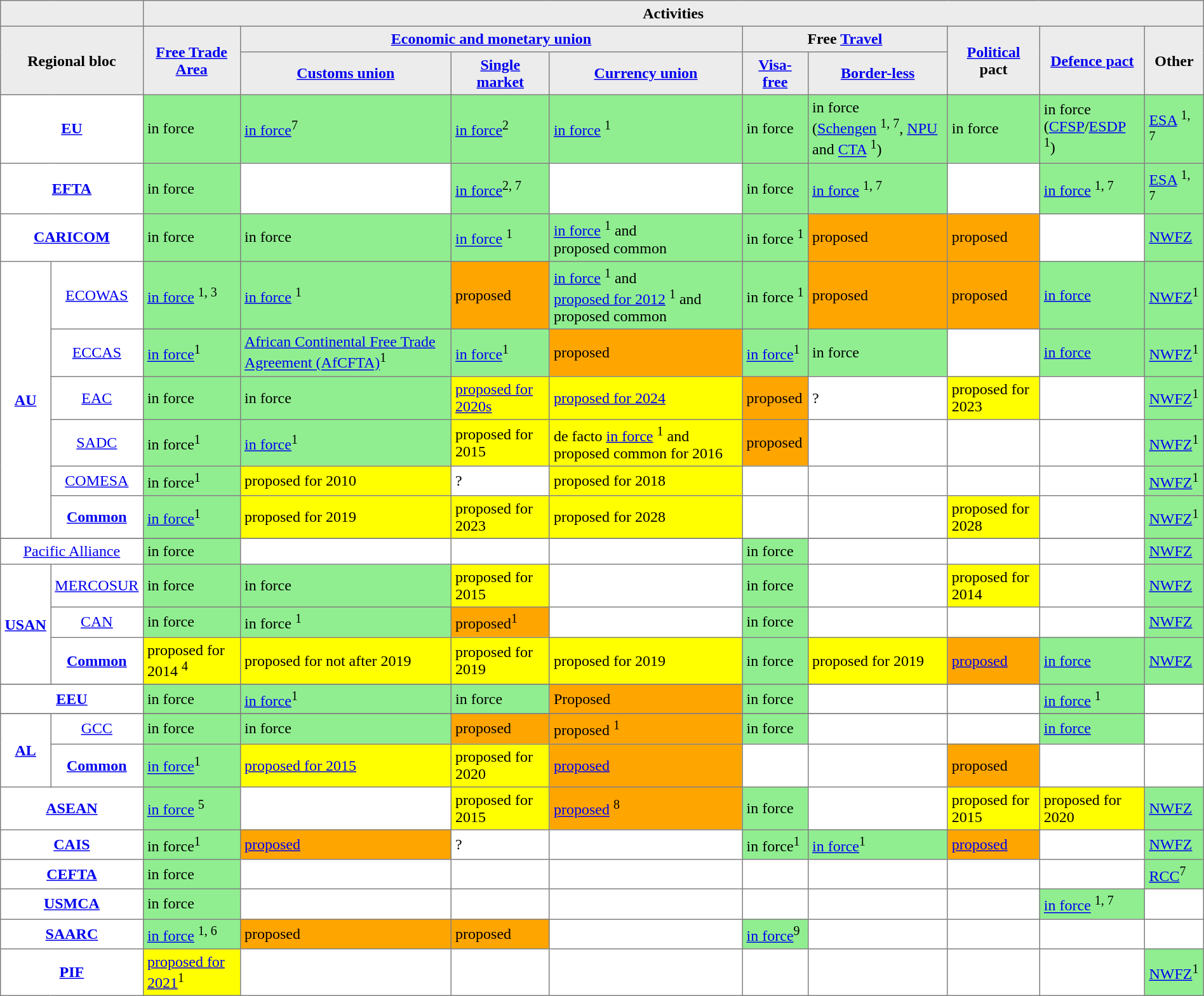<table border="1" cellpadding="4" cellspacing=0 class="toccolours" style="border-collapse:collapse">
<tr bgcolor="#ececec">
<th colspan=2></th>
<th ! colspan=9>Activities</th>
</tr>
<tr bgcolor="#ececec">
<th colspan=2 rowspan=2>Regional bloc</th>
<th rowspan=2><a href='#'>Free Trade Area</a></th>
<th colspan=3><a href='#'>Economic and monetary union</a></th>
<th colspan=2>Free <a href='#'>Travel</a></th>
<th rowspan=2><a href='#'>Political</a> pact</th>
<th rowspan=2><a href='#'>Defence pact</a></th>
<th rowspan=2>Other</th>
</tr>
<tr bgcolor="#ececec">
<th><a href='#'>Customs union</a></th>
<th><a href='#'>Single market</a></th>
<th><a href='#'>Currency union</a></th>
<th><a href='#'>Visa-free</a></th>
<th><a href='#'>Border-less</a></th>
</tr>
<tr>
<td colspan=2 align="center"><strong><a href='#'>EU</a></strong></td>
<td bgcolor=lightgreen>in force</td>
<td bgcolor=lightgreen><a href='#'>in force</a><sup>7</sup></td>
<td bgcolor=lightgreen><a href='#'>in force</a><sup>2</sup></td>
<td bgcolor=lightgreen><a href='#'>in force</a> <sup>1</sup></td>
<td bgcolor=lightgreen>in force</td>
<td bgcolor=lightgreen>in force <br> (<a href='#'>Schengen</a> <sup>1, 7</sup>, <a href='#'>NPU</a> and <a href='#'>CTA</a> <sup>1</sup>)</td>
<td bgcolor=lightgreen>in force</td>
<td bgcolor=lightgreen>in force <br> (<a href='#'>CFSP</a>/<a href='#'>ESDP</a> <sup>1</sup>)</td>
<td bgcolor=lightgreen><a href='#'>ESA</a> <sup>1, 7</sup></td>
</tr>
<tr>
<td colspan=2 align="center"><strong><a href='#'>EFTA</a></strong></td>
<td bgcolor=lightgreen>in force</td>
<td></td>
<td bgcolor=lightgreen><a href='#'>in force</a><sup>2, 7</sup></td>
<td></td>
<td bgcolor=lightgreen>in force</td>
<td bgcolor=lightgreen><a href='#'>in force</a> <sup>1, 7</sup></td>
<td></td>
<td bgcolor=lightgreen><a href='#'>in force</a> <sup>1, 7</sup></td>
<td bgcolor=lightgreen><a href='#'>ESA</a> <sup>1, 7</sup></td>
</tr>
<tr>
<td colspan=2 align="center"><strong><a href='#'>CARICOM</a></strong></td>
<td bgcolor=lightgreen>in force</td>
<td bgcolor=lightgreen>in force</td>
<td bgcolor=lightgreen><a href='#'>in force</a> <sup>1</sup></td>
<td bgcolor=lightgreen><a href='#'>in force</a> <sup>1</sup> and <br> proposed common</td>
<td bgcolor=lightgreen>in force <sup>1</sup></td>
<td bgcolor=orange>proposed</td>
<td bgcolor=orange>proposed</td>
<td></td>
<td bgcolor=lightgreen><a href='#'>NWFZ</a></td>
</tr>
<tr>
<td rowspan=6 align="center"><strong><a href='#'>AU</a></strong></td>
<td align="center"><a href='#'>ECOWAS</a></td>
<td bgcolor=lightgreen><a href='#'>in force</a> <sup>1, 3</sup></td>
<td bgcolor=lightgreen><a href='#'>in force</a> <sup>1</sup></td>
<td bgcolor=orange>proposed</td>
<td bgcolor=lightgreen><a href='#'>in force</a> <sup>1</sup> and<br><a href='#'>proposed for 2012</a> <sup>1</sup> and<br>proposed common</td>
<td bgcolor=lightgreen>in force <sup>1</sup></td>
<td bgcolor=orange>proposed</td>
<td bgcolor=orange>proposed</td>
<td bgcolor=lightgreen><a href='#'>in force</a></td>
<td bgcolor=lightgreen><a href='#'>NWFZ</a><sup>1</sup></td>
</tr>
<tr>
<td align="center"><a href='#'>ECCAS</a></td>
<td bgcolor=lightgreen><a href='#'>in force</a><sup>1</sup></td>
<td bgcolor=lightgreen><a href='#'>African Continental Free Trade Agreement (AfCFTA)</a><sup>1</sup></td>
<td bgcolor=lightgreen><a href='#'>in force</a><sup>1</sup></td>
<td bgcolor=orange>proposed</td>
<td bgcolor=lightgreen><a href='#'>in force</a><sup>1</sup></td>
<td bgcolor=lightgreen>in force</td>
<td></td>
<td bgcolor=lightgreen><a href='#'>in force</a></td>
<td bgcolor=lightgreen><a href='#'>NWFZ</a><sup>1</sup></td>
</tr>
<tr>
<td align="center"><a href='#'>EAC</a></td>
<td bgcolor=lightgreen>in force</td>
<td bgcolor=lightgreen>in force</td>
<td bgcolor=yellow><a href='#'>proposed for 2020s</a></td>
<td bgcolor=yellow><a href='#'>proposed for 2024</a></td>
<td bgcolor=orange>proposed</td>
<td>?</td>
<td bgcolor=yellow>proposed for 2023</td>
<td></td>
<td bgcolor=lightgreen><a href='#'>NWFZ</a><sup>1</sup></td>
</tr>
<tr>
<td align="center"><a href='#'>SADC</a></td>
<td bgcolor=lightGREEN>in force<sup>1</sup></td>
<td bgcolor=lightGREEN><a href='#'>in force</a><sup>1</sup></td>
<td bgcolor=yellow>proposed for 2015</td>
<td bgcolor=yellow>de facto <a href='#'>in force</a> <sup>1</sup> and proposed common for 2016</td>
<td bgcolor=orange>proposed</td>
<td></td>
<td></td>
<td></td>
<td bgcolor=lightgreen><a href='#'>NWFZ</a><sup>1</sup></td>
</tr>
<tr>
<td align="center"><a href='#'>COMESA</a></td>
<td bgcolor=lightGREEN>in force<sup>1</sup></td>
<td bgcolor=yellow>proposed for 2010</td>
<td>?</td>
<td bgcolor=yellow>proposed for 2018</td>
<td></td>
<td></td>
<td></td>
<td></td>
<td bgcolor=lightgreen><a href='#'>NWFZ</a><sup>1</sup></td>
</tr>
<tr>
<td align="center"><strong><a href='#'>Common</a></strong></td>
<td bgcolor=lightGREEN><a href='#'>in force</a><sup>1</sup></td>
<td bgcolor=yellow>proposed for 2019</td>
<td bgcolor=yellow>proposed for 2023</td>
<td bgcolor=yellow>proposed for 2028</td>
<td></td>
<td></td>
<td bgcolor=yellow>proposed for 2028</td>
<td></td>
<td bgcolor=lightgreen><a href='#'>NWFZ</a><sup>1</sup></td>
</tr>
<tr>
</tr>
<tr>
<td colspan="2" align="center"><a href='#'>Pacific Alliance</a></td>
<td bgcolor=lightgreen>in force</td>
<td></td>
<td></td>
<td></td>
<td bgcolor=lightgreen>in force</td>
<td></td>
<td></td>
<td></td>
<td bgcolor=lightgreen><a href='#'>NWFZ</a></td>
</tr>
<tr>
<td rowspan=3 align="center"><strong><a href='#'>USAN</a></strong></td>
<td align="center"><a href='#'>MERCOSUR</a></td>
<td bgcolor=lightgreen>in force</td>
<td bgcolor=lightgreen>in force</td>
<td bgcolor=yellow>proposed for 2015</td>
<td></td>
<td bgcolor=lightgreen>in force</td>
<td></td>
<td bgcolor=yellow>proposed for 2014</td>
<td></td>
<td bgcolor=lightgreen><a href='#'>NWFZ</a></td>
</tr>
<tr>
<td align="center"><a href='#'>CAN</a></td>
<td bgcolor=lightgreen>in force</td>
<td bgcolor=lightgreen>in force <sup>1</sup></td>
<td bgcolor=orange>proposed<sup>1</sup></td>
<td></td>
<td bgcolor=lightgreen>in force</td>
<td></td>
<td></td>
<td></td>
<td bgcolor=lightgreen><a href='#'>NWFZ</a></td>
</tr>
<tr>
<td align="center"><strong><a href='#'>Common</a></strong></td>
<td bgcolor=YELLOW>proposed for 2014 <sup>4</sup></td>
<td bgcolor=YELLOW>proposed for not after 2019</td>
<td bgcolor=YELLOW>proposed for 2019</td>
<td bgcolor=YELLOW>proposed for 2019</td>
<td bgcolor=lightGREEN>in force</td>
<td bgcolor=YELLOW>proposed for 2019</td>
<td bgcolor=orange><a href='#'>proposed</a></td>
<td bgcolor=lightgreen><a href='#'>in force</a></td>
<td bgcolor=lightgreen><a href='#'>NWFZ</a></td>
</tr>
<tr>
</tr>
<tr>
<td colspan=2 align="center"><strong><a href='#'>EEU</a></strong></td>
<td bgcolor=lightgreen>in force</td>
<td bgcolor=lightgreen><a href='#'>in force</a><sup>1</sup></td>
<td bgcolor=lightgreen>in force</td>
<td bgcolor=orange>Proposed</td>
<td bgcolor=lightgreen>in force</td>
<td></td>
<td></td>
<td bgcolor=lightgreen><a href='#'>in force</a> <sup>1</sup></td>
<td></td>
</tr>
<tr>
</tr>
<tr>
<td rowspan=2 align="center"><strong><a href='#'>AL</a></strong></td>
<td align="center"><a href='#'>GCC</a></td>
<td bgcolor=lightgreen>in force</td>
<td bgcolor=lightgreen>in force</td>
<td bgcolor=orange>proposed</td>
<td bgcolor=orange>proposed <sup>1</sup></td>
<td bgcolor=lightgreen>in force</td>
<td></td>
<td></td>
<td bgcolor=lightgreen><a href='#'>in force</a></td>
<td></td>
</tr>
<tr>
<td align="center"><strong><a href='#'>Common</a></strong></td>
<td bgcolor=lightGREEN><a href='#'>in force</a><sup>1</sup></td>
<td bgcolor=yellow><a href='#'>proposed for 2015</a></td>
<td bgcolor=yellow>proposed for 2020</td>
<td bgcolor=orange><a href='#'>proposed</a></td>
<td></td>
<td></td>
<td bgcolor=orange>proposed</td>
<td></td>
<td></td>
</tr>
<tr>
<td colspan=2 align="center"><strong><a href='#'>ASEAN</a></strong></td>
<td bgcolor=lightgreen><a href='#'>in force</a> <sup>5</sup></td>
<td></td>
<td bgcolor=yellow>proposed for 2015</td>
<td bgcolor=orange><a href='#'>proposed</a> <sup>8</sup></td>
<td bgcolor=lightgreen>in force</td>
<td></td>
<td bgcolor=yellow>proposed for 2015</td>
<td bgcolor=yellow>proposed for 2020</td>
<td bgcolor=lightgreen><a href='#'>NWFZ</a></td>
</tr>
<tr>
<td colspan=2 align="center"><strong><a href='#'>CAIS</a></strong></td>
<td bgcolor=lightgreen>in force<sup>1</sup></td>
<td bgcolor=orange><a href='#'>proposed</a></td>
<td>?</td>
<td></td>
<td bgcolor=lightgreen>in force<sup>1</sup></td>
<td bgcolor=lightgreen><a href='#'>in force</a><sup>1</sup></td>
<td bgcolor=orange><a href='#'>proposed</a></td>
<td></td>
<td bgcolor=lightgreen><a href='#'>NWFZ</a></td>
</tr>
<tr>
<td colspan=2 align="center"><strong><a href='#'>CEFTA</a></strong></td>
<td bgcolor=lightgreen>in force</td>
<td></td>
<td></td>
<td></td>
<td></td>
<td></td>
<td></td>
<td></td>
<td bgcolor=lightgreen><a href='#'>RCC</a><sup>7</sup></td>
</tr>
<tr>
<td colspan=2 align="center"><strong><a href='#'>USMCA</a></strong></td>
<td bgcolor=lightgreen>in force</td>
<td></td>
<td></td>
<td></td>
<td></td>
<td></td>
<td></td>
<td bgcolor=lightgreen><a href='#'>in force</a> <sup>1, 7</sup></td>
<td></td>
</tr>
<tr>
<td colspan=2 align="center"><strong><a href='#'>SAARC</a></strong></td>
<td bgcolor=lightgreen><a href='#'>in force</a> <sup>1, 6</sup></td>
<td bgcolor=orange>proposed</td>
<td bgcolor=orange>proposed</td>
<td></td>
<td bgcolor=lightgreen><a href='#'>in force</a><sup>9</sup></td>
<td></td>
<td></td>
<td></td>
<td></td>
</tr>
<tr>
<td colspan=2 align="center"><strong><a href='#'>PIF</a></strong></td>
<td bgcolor=yellow><a href='#'>proposed for 2021</a><sup>1</sup></td>
<td></td>
<td></td>
<td></td>
<td></td>
<td></td>
<td></td>
<td></td>
<td bgcolor=lightgreen><a href='#'>NWFZ</a><sup>1</sup></td>
</tr>
</table>
